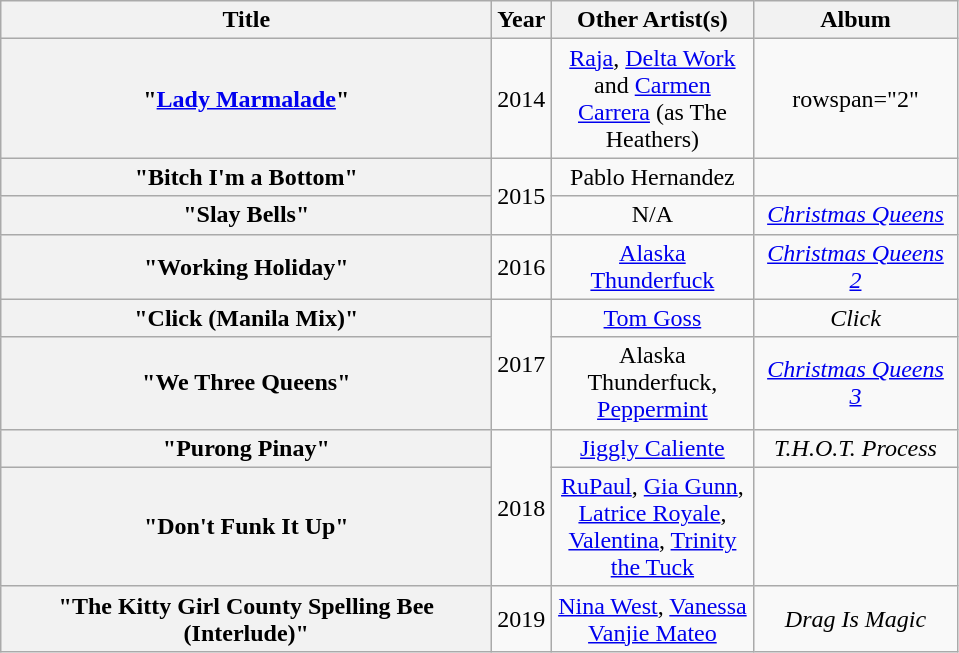<table class="wikitable plainrowheaders" style="text-align:center;">
<tr>
<th scope="col" style="width:20em;">Title</th>
<th scope="col" style="width:2em;">Year</th>
<th scope="col" style="width:8em;">Other Artist(s)</th>
<th scope="col" style="width:8em;">Album</th>
</tr>
<tr>
<th scope="row">"<a href='#'>Lady Marmalade</a>"</th>
<td>2014</td>
<td><a href='#'>Raja</a>, <a href='#'>Delta Work</a> and <a href='#'>Carmen Carrera</a> (as The Heathers)</td>
<td>rowspan="2" </td>
</tr>
<tr>
<th scope="row">"Bitch I'm a Bottom"</th>
<td rowspan="2">2015</td>
<td>Pablo Hernandez</td>
</tr>
<tr>
<th scope="row">"Slay Bells"</th>
<td>N/A</td>
<td><em><a href='#'>Christmas Queens</a></em></td>
</tr>
<tr>
<th scope="row">"Working Holiday"</th>
<td>2016</td>
<td><a href='#'>Alaska Thunderfuck</a></td>
<td><em><a href='#'>Christmas Queens 2</a></em></td>
</tr>
<tr>
<th scope="row">"Click (Manila Mix)"</th>
<td rowspan="2">2017</td>
<td><a href='#'>Tom Goss</a></td>
<td><em>Click</em></td>
</tr>
<tr>
<th scope="row">"We Three Queens"</th>
<td>Alaska Thunderfuck, <a href='#'>Peppermint</a></td>
<td><em><a href='#'>Christmas Queens 3</a></em></td>
</tr>
<tr>
<th scope="row">"Purong Pinay"</th>
<td rowspan="2">2018</td>
<td><a href='#'>Jiggly Caliente</a></td>
<td><em>T.H.O.T. Process</em></td>
</tr>
<tr>
<th scope="row">"Don't Funk It Up"</th>
<td><a href='#'>RuPaul</a>, <a href='#'>Gia Gunn</a>, <a href='#'>Latrice Royale</a>, <a href='#'>Valentina</a>, <a href='#'>Trinity the Tuck</a></td>
<td></td>
</tr>
<tr>
<th scope="row">"The Kitty Girl County Spelling Bee (Interlude)"</th>
<td>2019</td>
<td><a href='#'>Nina West</a>, <a href='#'>Vanessa Vanjie Mateo</a></td>
<td><em>Drag Is Magic</em></td>
</tr>
</table>
